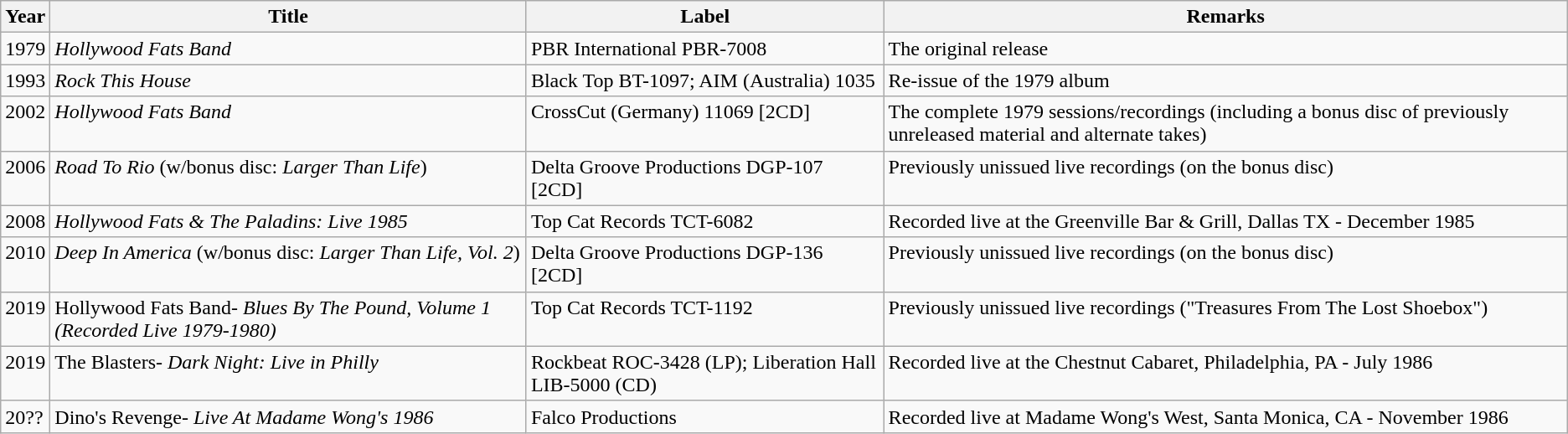<table class="wikitable">
<tr>
<th>Year</th>
<th>Title</th>
<th>Label</th>
<th>Remarks</th>
</tr>
<tr>
<td align="left" valign="top">1979</td>
<td align="left" valign="top"><em>Hollywood Fats Band</em></td>
<td align="left" valign="top">PBR International PBR-7008</td>
<td align="left" valign="top">The original release</td>
</tr>
<tr>
<td align="left" valign="top">1993</td>
<td align="left" valign="top"><em>Rock This House</em></td>
<td align="left" valign="top">Black Top BT-1097; AIM (Australia) 1035</td>
<td align="left" valign="top">Re-issue of the 1979 album</td>
</tr>
<tr>
<td align="left" valign="top">2002</td>
<td align="left" valign="top"><em>Hollywood Fats Band</em></td>
<td align="left" valign="top">CrossCut (Germany) 11069 [2CD]</td>
<td align="left" valign="top">The complete 1979 sessions/recordings (including a bonus disc of previously unreleased material and alternate takes)</td>
</tr>
<tr>
<td align="left" valign="top">2006</td>
<td align="left" valign="top"><em>Road To Rio</em> (w/bonus disc: <em>Larger Than Life</em>)</td>
<td align="left" valign="top">Delta Groove Productions DGP-107 [2CD]</td>
<td align="left" valign="top">Previously unissued live recordings (on the bonus disc)</td>
</tr>
<tr>
<td align="left" valign="top">2008</td>
<td align="left" valign="top"><em>Hollywood Fats & The Paladins: Live 1985</em></td>
<td align="left" valign="top">Top Cat Records TCT-6082</td>
<td align="left" valign="top">Recorded live at the Greenville Bar & Grill, Dallas TX - December 1985</td>
</tr>
<tr>
<td align="left" valign="top">2010</td>
<td align="left" valign="top"><em>Deep In America</em> (w/bonus disc: <em>Larger Than Life, Vol. 2</em>)</td>
<td align="left" valign="top">Delta Groove Productions DGP-136 [2CD]</td>
<td align="left" valign="top">Previously unissued live recordings (on the bonus disc)</td>
</tr>
<tr>
<td align="left" valign="top">2019</td>
<td align="left" valign="top">Hollywood Fats Band- <em>Blues By The Pound, Volume 1 (Recorded Live 1979-1980)</em></td>
<td align="left" valign="top">Top Cat Records TCT-1192</td>
<td align="left" valign="top">Previously unissued live recordings ("Treasures From The Lost Shoebox")</td>
</tr>
<tr>
<td align="left" valign="top">2019</td>
<td align="left" valign="top">The Blasters- <em>Dark Night: Live in Philly</em></td>
<td align="left" valign="top">Rockbeat ROC-3428 (LP); Liberation Hall LIB-5000 (CD)</td>
<td align="left" valign="top">Recorded live at the Chestnut Cabaret, Philadelphia, PA - July 1986</td>
</tr>
<tr>
<td align="left" valign="top">20??</td>
<td align="left" valign="top">Dino's Revenge- <em>Live At Madame Wong's 1986</em></td>
<td align="left" valign="top">Falco Productions</td>
<td align="left" valign="top">Recorded live at Madame Wong's West, Santa Monica, CA - November 1986</td>
</tr>
</table>
